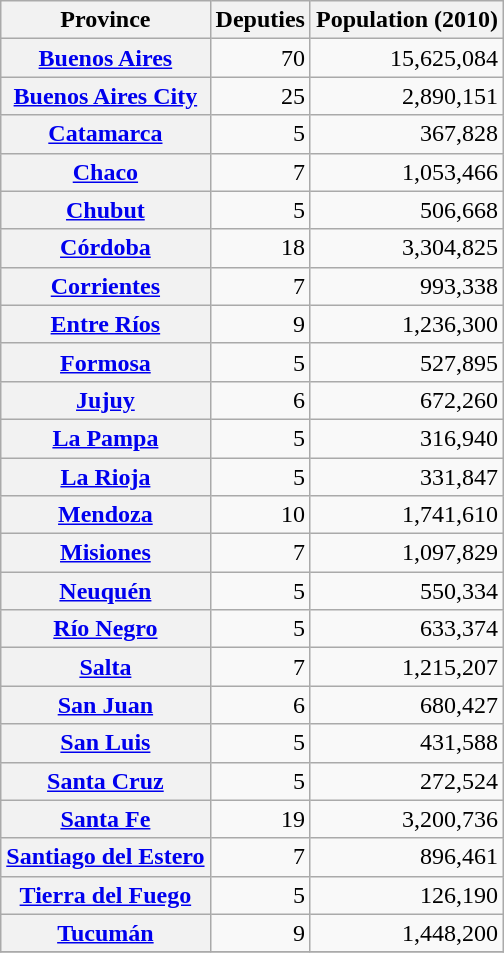<table class="wikitable sortable" style="text-align:right;">
<tr>
<th>Province</th>
<th>Deputies</th>
<th>Population (2010)</th>
</tr>
<tr>
<th><a href='#'>Buenos Aires</a></th>
<td>70</td>
<td>15,625,084</td>
</tr>
<tr>
<th><a href='#'>Buenos Aires City</a></th>
<td>25</td>
<td>2,890,151</td>
</tr>
<tr>
<th><a href='#'>Catamarca</a></th>
<td>5</td>
<td>367,828</td>
</tr>
<tr>
<th><a href='#'>Chaco</a></th>
<td>7</td>
<td>1,053,466</td>
</tr>
<tr>
<th><a href='#'>Chubut</a></th>
<td>5</td>
<td>506,668</td>
</tr>
<tr>
<th><a href='#'>Córdoba</a></th>
<td>18</td>
<td>3,304,825</td>
</tr>
<tr>
<th><a href='#'>Corrientes</a></th>
<td>7</td>
<td>993,338</td>
</tr>
<tr>
<th><a href='#'>Entre Ríos</a></th>
<td>9</td>
<td>1,236,300</td>
</tr>
<tr>
<th><a href='#'>Formosa</a></th>
<td>5</td>
<td>527,895</td>
</tr>
<tr>
<th><a href='#'>Jujuy</a></th>
<td>6</td>
<td>672,260</td>
</tr>
<tr>
<th><a href='#'>La Pampa</a></th>
<td>5</td>
<td>316,940</td>
</tr>
<tr>
<th><a href='#'>La Rioja</a></th>
<td>5</td>
<td>331,847</td>
</tr>
<tr>
<th><a href='#'>Mendoza</a></th>
<td>10</td>
<td>1,741,610</td>
</tr>
<tr>
<th><a href='#'>Misiones</a></th>
<td>7</td>
<td>1,097,829</td>
</tr>
<tr>
<th><a href='#'>Neuquén</a></th>
<td>5</td>
<td>550,334</td>
</tr>
<tr>
<th><a href='#'>Río Negro</a></th>
<td>5</td>
<td>633,374</td>
</tr>
<tr>
<th><a href='#'>Salta</a></th>
<td>7</td>
<td>1,215,207</td>
</tr>
<tr>
<th><a href='#'>San Juan</a></th>
<td>6</td>
<td>680,427</td>
</tr>
<tr>
<th><a href='#'>San Luis</a></th>
<td>5</td>
<td>431,588</td>
</tr>
<tr>
<th><a href='#'>Santa Cruz</a></th>
<td>5</td>
<td>272,524</td>
</tr>
<tr>
<th><a href='#'>Santa Fe</a></th>
<td>19</td>
<td>3,200,736</td>
</tr>
<tr>
<th><a href='#'>Santiago del Estero</a></th>
<td>7</td>
<td>896,461</td>
</tr>
<tr>
<th><a href='#'>Tierra del Fuego</a></th>
<td>5</td>
<td>126,190</td>
</tr>
<tr>
<th><a href='#'>Tucumán</a></th>
<td>9</td>
<td>1,448,200</td>
</tr>
<tr>
</tr>
</table>
